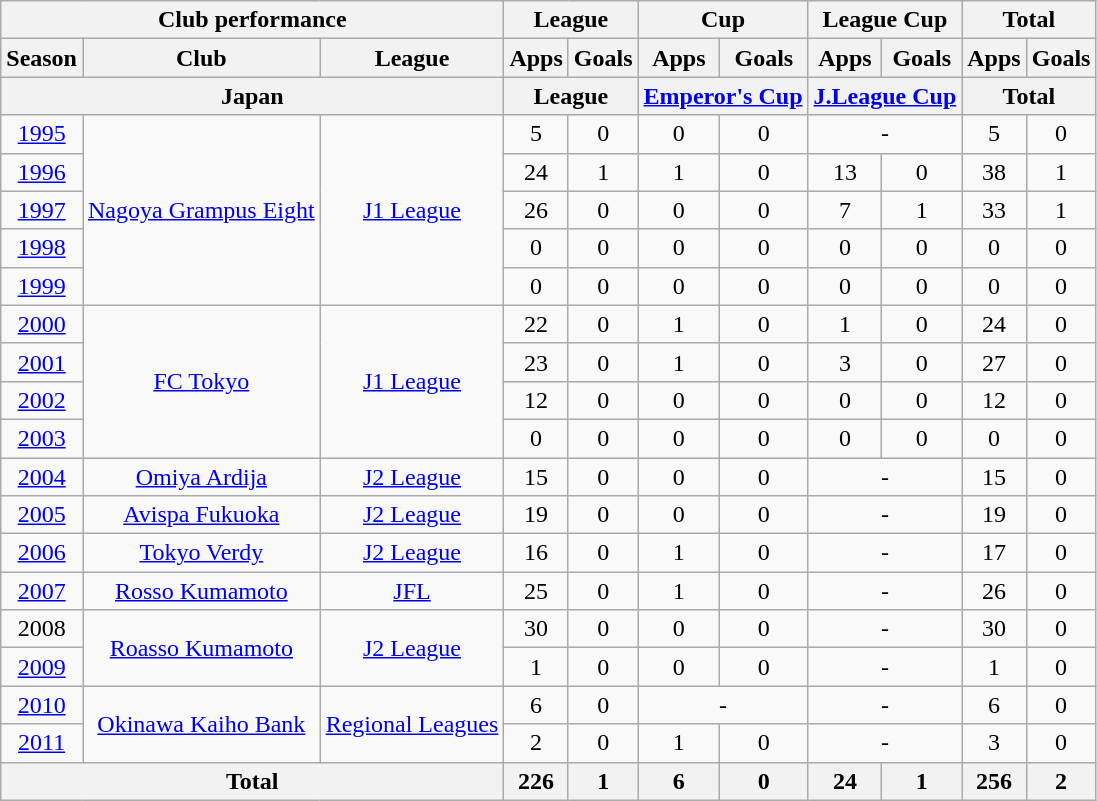<table class="wikitable" style="text-align:center;">
<tr>
<th colspan=3>Club performance</th>
<th colspan=2>League</th>
<th colspan=2>Cup</th>
<th colspan=2>League Cup</th>
<th colspan=2>Total</th>
</tr>
<tr>
<th>Season</th>
<th>Club</th>
<th>League</th>
<th>Apps</th>
<th>Goals</th>
<th>Apps</th>
<th>Goals</th>
<th>Apps</th>
<th>Goals</th>
<th>Apps</th>
<th>Goals</th>
</tr>
<tr>
<th colspan=3>Japan</th>
<th colspan=2>League</th>
<th colspan=2><a href='#'>Emperor's Cup</a></th>
<th colspan=2><a href='#'>J.League Cup</a></th>
<th colspan=2>Total</th>
</tr>
<tr>
<td><a href='#'>1995</a></td>
<td rowspan="5"><a href='#'>Nagoya Grampus Eight</a></td>
<td rowspan="5"><a href='#'>J1 League</a></td>
<td>5</td>
<td>0</td>
<td>0</td>
<td>0</td>
<td colspan="2">-</td>
<td>5</td>
<td>0</td>
</tr>
<tr>
<td><a href='#'>1996</a></td>
<td>24</td>
<td>1</td>
<td>1</td>
<td>0</td>
<td>13</td>
<td>0</td>
<td>38</td>
<td>1</td>
</tr>
<tr>
<td><a href='#'>1997</a></td>
<td>26</td>
<td>0</td>
<td>0</td>
<td>0</td>
<td>7</td>
<td>1</td>
<td>33</td>
<td>1</td>
</tr>
<tr>
<td><a href='#'>1998</a></td>
<td>0</td>
<td>0</td>
<td>0</td>
<td>0</td>
<td>0</td>
<td>0</td>
<td>0</td>
<td>0</td>
</tr>
<tr>
<td><a href='#'>1999</a></td>
<td>0</td>
<td>0</td>
<td>0</td>
<td>0</td>
<td>0</td>
<td>0</td>
<td>0</td>
<td>0</td>
</tr>
<tr>
<td><a href='#'>2000</a></td>
<td rowspan="4"><a href='#'>FC Tokyo</a></td>
<td rowspan="4"><a href='#'>J1 League</a></td>
<td>22</td>
<td>0</td>
<td>1</td>
<td>0</td>
<td>1</td>
<td>0</td>
<td>24</td>
<td>0</td>
</tr>
<tr>
<td><a href='#'>2001</a></td>
<td>23</td>
<td>0</td>
<td>1</td>
<td>0</td>
<td>3</td>
<td>0</td>
<td>27</td>
<td>0</td>
</tr>
<tr>
<td><a href='#'>2002</a></td>
<td>12</td>
<td>0</td>
<td>0</td>
<td>0</td>
<td>0</td>
<td>0</td>
<td>12</td>
<td>0</td>
</tr>
<tr>
<td><a href='#'>2003</a></td>
<td>0</td>
<td>0</td>
<td>0</td>
<td>0</td>
<td>0</td>
<td>0</td>
<td>0</td>
<td>0</td>
</tr>
<tr>
<td><a href='#'>2004</a></td>
<td><a href='#'>Omiya Ardija</a></td>
<td><a href='#'>J2 League</a></td>
<td>15</td>
<td>0</td>
<td>0</td>
<td>0</td>
<td colspan="2">-</td>
<td>15</td>
<td>0</td>
</tr>
<tr>
<td><a href='#'>2005</a></td>
<td><a href='#'>Avispa Fukuoka</a></td>
<td><a href='#'>J2 League</a></td>
<td>19</td>
<td>0</td>
<td>0</td>
<td>0</td>
<td colspan="2">-</td>
<td>19</td>
<td>0</td>
</tr>
<tr>
<td><a href='#'>2006</a></td>
<td><a href='#'>Tokyo Verdy</a></td>
<td><a href='#'>J2 League</a></td>
<td>16</td>
<td>0</td>
<td>1</td>
<td>0</td>
<td colspan="2">-</td>
<td>17</td>
<td>0</td>
</tr>
<tr>
<td><a href='#'>2007</a></td>
<td><a href='#'>Rosso Kumamoto</a></td>
<td><a href='#'>JFL</a></td>
<td>25</td>
<td>0</td>
<td>1</td>
<td>0</td>
<td colspan="2">-</td>
<td>26</td>
<td>0</td>
</tr>
<tr>
<td>2008</td>
<td rowspan="2"><a href='#'>Roasso Kumamoto</a></td>
<td rowspan="2"><a href='#'>J2 League</a></td>
<td>30</td>
<td>0</td>
<td>0</td>
<td>0</td>
<td colspan="2">-</td>
<td>30</td>
<td>0</td>
</tr>
<tr>
<td><a href='#'>2009</a></td>
<td>1</td>
<td>0</td>
<td>0</td>
<td>0</td>
<td colspan="2">-</td>
<td>1</td>
<td>0</td>
</tr>
<tr>
<td><a href='#'>2010</a></td>
<td rowspan="2"><a href='#'>Okinawa Kaiho Bank</a></td>
<td rowspan="2"><a href='#'>Regional Leagues</a></td>
<td>6</td>
<td>0</td>
<td colspan="2">-</td>
<td colspan="2">-</td>
<td>6</td>
<td>0</td>
</tr>
<tr>
<td><a href='#'>2011</a></td>
<td>2</td>
<td>0</td>
<td>1</td>
<td>0</td>
<td colspan="2">-</td>
<td>3</td>
<td>0</td>
</tr>
<tr>
<th colspan=3>Total</th>
<th>226</th>
<th>1</th>
<th>6</th>
<th>0</th>
<th>24</th>
<th>1</th>
<th>256</th>
<th>2</th>
</tr>
</table>
